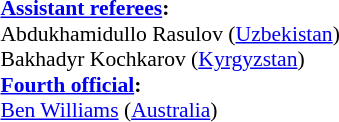<table width=50% style="font-size: 90%">
<tr>
<td><br><br><strong><a href='#'>Assistant referees</a>:</strong>
<br>Abdukhamidullo Rasulov (<a href='#'>Uzbekistan</a>)
<br>Bakhadyr Kochkarov (<a href='#'>Kyrgyzstan</a>)
<br><strong><a href='#'>Fourth official</a>:</strong>
<br><a href='#'>Ben Williams</a> (<a href='#'>Australia</a>)</td>
</tr>
</table>
